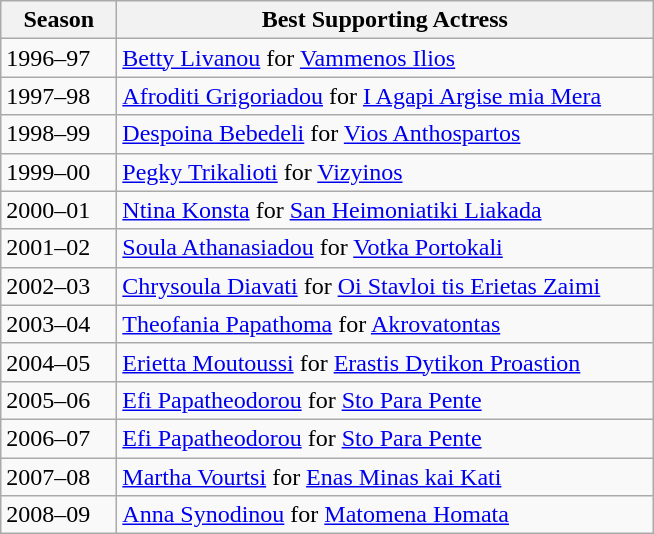<table class="wikitable" style="margin-right: 0;">
<tr text-align:center;">
<th style="width:70px;">Season</th>
<th style="width:350px;">Best Supporting Actress</th>
</tr>
<tr>
<td>1996–97</td>
<td><a href='#'>Betty Livanou</a> for <a href='#'>Vammenos Ilios</a></td>
</tr>
<tr>
<td>1997–98</td>
<td><a href='#'>Afroditi Grigoriadou</a> for <a href='#'>I Agapi Argise mia Mera</a></td>
</tr>
<tr>
<td>1998–99</td>
<td><a href='#'>Despoina Bebedeli</a> for <a href='#'>Vios Anthospartos</a></td>
</tr>
<tr>
<td>1999–00</td>
<td><a href='#'>Pegky Trikalioti</a> for <a href='#'>Vizyinos</a></td>
</tr>
<tr>
<td>2000–01</td>
<td><a href='#'>Ntina Konsta</a> for <a href='#'>San Heimoniatiki Liakada</a></td>
</tr>
<tr>
<td>2001–02</td>
<td><a href='#'>Soula Athanasiadou</a> for <a href='#'>Votka Portokali</a></td>
</tr>
<tr>
<td>2002–03</td>
<td><a href='#'>Chrysoula Diavati</a> for <a href='#'>Oi Stavloi tis Erietas Zaimi</a></td>
</tr>
<tr>
<td>2003–04</td>
<td><a href='#'>Theofania Papathoma</a> for <a href='#'>Akrovatontas</a></td>
</tr>
<tr>
<td>2004–05</td>
<td><a href='#'>Erietta Moutoussi</a> for <a href='#'>Erastis Dytikon Proastion</a></td>
</tr>
<tr>
<td>2005–06</td>
<td><a href='#'>Efi Papatheodorou</a> for <a href='#'>Sto Para Pente</a></td>
</tr>
<tr>
<td>2006–07</td>
<td><a href='#'>Efi Papatheodorou</a> for <a href='#'>Sto Para Pente</a></td>
</tr>
<tr>
<td>2007–08</td>
<td><a href='#'>Martha Vourtsi</a> for <a href='#'>Enas Minas kai Kati</a></td>
</tr>
<tr>
<td>2008–09</td>
<td><a href='#'>Anna Synodinou</a> for <a href='#'>Matomena Homata</a></td>
</tr>
</table>
